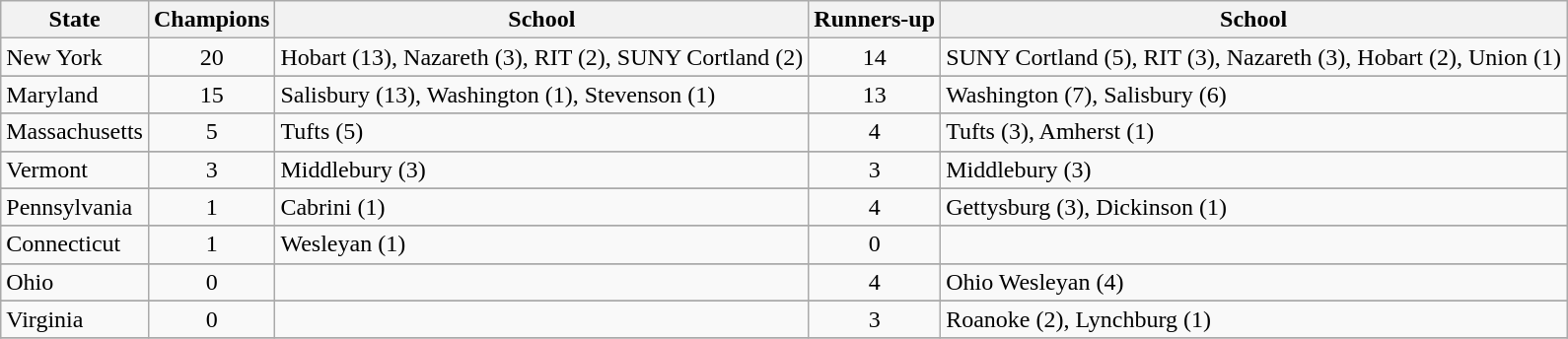<table class="wikitable sortable">
<tr>
<th>State</th>
<th>Champions</th>
<th>School</th>
<th>Runners-up</th>
<th>School</th>
</tr>
<tr>
<td> New York</td>
<td align=center>20</td>
<td>Hobart (13), Nazareth (3), RIT (2), SUNY Cortland (2)</td>
<td align=center>14</td>
<td>SUNY Cortland (5), RIT (3), Nazareth (3), Hobart (2), Union (1)</td>
</tr>
<tr>
</tr>
<tr>
<td> Maryland</td>
<td align=center>15</td>
<td>Salisbury (13), Washington (1), Stevenson (1)</td>
<td align=center>13</td>
<td>Washington (7), Salisbury (6)</td>
</tr>
<tr>
</tr>
<tr>
<td> Massachusetts</td>
<td align=center>5</td>
<td>Tufts (5)</td>
<td align=center>4</td>
<td>Tufts (3), Amherst (1)</td>
</tr>
<tr>
</tr>
<tr>
<td> Vermont</td>
<td align=center>3</td>
<td>Middlebury (3)</td>
<td align=center>3</td>
<td>Middlebury (3)</td>
</tr>
<tr>
</tr>
<tr>
<td> Pennsylvania</td>
<td align=center>1</td>
<td>Cabrini (1)</td>
<td align=center>4</td>
<td>Gettysburg (3), Dickinson (1)</td>
</tr>
<tr>
</tr>
<tr>
<td> Connecticut</td>
<td align=center>1</td>
<td>Wesleyan (1)</td>
<td align=center>0</td>
<td></td>
</tr>
<tr>
</tr>
<tr>
<td> Ohio</td>
<td align=center>0</td>
<td></td>
<td align=center>4</td>
<td>Ohio Wesleyan (4)</td>
</tr>
<tr>
</tr>
<tr>
<td> Virginia</td>
<td align=center>0</td>
<td></td>
<td align=center>3</td>
<td>Roanoke (2), Lynchburg (1)</td>
</tr>
<tr>
</tr>
</table>
